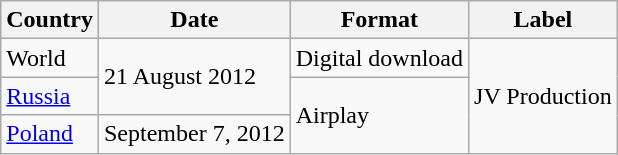<table class="wikitable">
<tr>
<th>Country</th>
<th>Date</th>
<th>Format</th>
<th>Label</th>
</tr>
<tr>
<td>World</td>
<td rowspan="2">21 August 2012</td>
<td>Digital download</td>
<td rowspan="3">JV Production</td>
</tr>
<tr>
<td><a href='#'>Russia</a></td>
<td rowspan="2">Airplay</td>
</tr>
<tr>
<td><a href='#'>Poland</a></td>
<td>September 7, 2012</td>
</tr>
</table>
